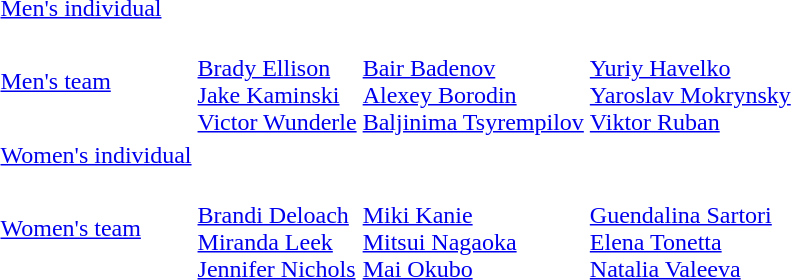<table>
<tr>
<td><a href='#'>Men's individual</a></td>
<td></td>
<td></td>
<td></td>
<td></td>
</tr>
<tr>
<td><a href='#'>Men's team</a></td>
<td><br><a href='#'>Brady Ellison</a><br><a href='#'>Jake Kaminski</a><br><a href='#'>Victor Wunderle</a></td>
<td><br><a href='#'>Bair Badenov</a><br><a href='#'>Alexey Borodin</a><br><a href='#'>Baljinima Tsyrempilov</a></td>
<td><br><a href='#'>Yuriy Havelko</a><br><a href='#'>Yaroslav Mokrynsky</a><br><a href='#'>Viktor Ruban</a></td>
<td></td>
</tr>
<tr>
<td><a href='#'>Women's individual</a></td>
<td></td>
<td></td>
<td></td>
<td></td>
</tr>
<tr>
<td><a href='#'>Women's team</a></td>
<td><br><a href='#'>Brandi Deloach</a><br><a href='#'>Miranda Leek</a><br><a href='#'>Jennifer Nichols</a></td>
<td><br><a href='#'>Miki Kanie</a><br><a href='#'>Mitsui Nagaoka</a><br><a href='#'>Mai Okubo</a></td>
<td><br><a href='#'>Guendalina Sartori</a><br><a href='#'>Elena Tonetta</a><br><a href='#'>Natalia Valeeva</a></td>
<td></td>
</tr>
</table>
